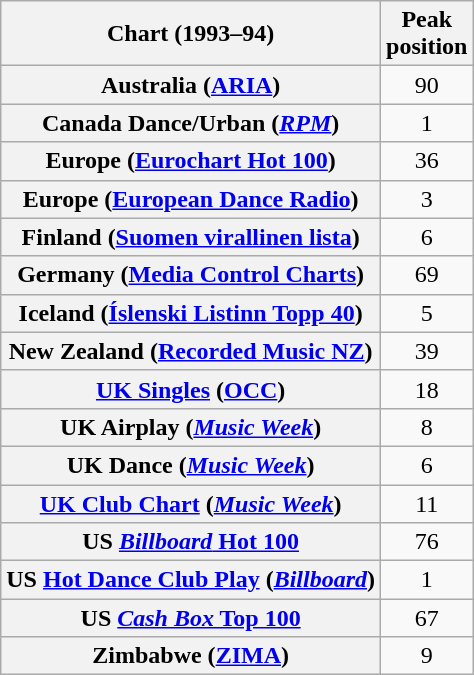<table class="wikitable plainrowheaders sortable">
<tr>
<th align="left">Chart (1993–94)</th>
<th align="center">Peak<br>position</th>
</tr>
<tr>
<th scope="row">Australia (<a href='#'>ARIA</a>)</th>
<td align="center">90</td>
</tr>
<tr>
<th scope="row">Canada Dance/Urban (<a href='#'><em>RPM</em></a>)</th>
<td align="center">1</td>
</tr>
<tr>
<th scope="row">Europe (<a href='#'>Eurochart Hot 100</a>)</th>
<td align="center">36</td>
</tr>
<tr>
<th scope="row">Europe (<a href='#'>European Dance Radio</a>)</th>
<td align="center">3</td>
</tr>
<tr>
<th scope="row">Finland (<a href='#'>Suomen virallinen lista</a>)</th>
<td align="center">6</td>
</tr>
<tr>
<th scope="row">Germany (<a href='#'>Media Control Charts</a>)</th>
<td align="center">69</td>
</tr>
<tr>
<th scope="row">Iceland (<a href='#'>Íslenski Listinn Topp 40</a>)</th>
<td align="center">5</td>
</tr>
<tr>
<th scope="row">New Zealand (<a href='#'>Recorded Music NZ</a>)</th>
<td align="center">39</td>
</tr>
<tr>
<th scope="row"><a href='#'>UK Singles</a> (<a href='#'>OCC</a>)</th>
<td align="center">18</td>
</tr>
<tr>
<th scope="row">UK Airplay (<em><a href='#'>Music Week</a></em>)</th>
<td align="center">8</td>
</tr>
<tr>
<th scope="row">UK Dance (<em><a href='#'>Music Week</a></em>)</th>
<td align="center">6</td>
</tr>
<tr>
<th scope="row"><a href='#'>UK Club Chart</a> (<em><a href='#'>Music Week</a></em>)</th>
<td align="center">11</td>
</tr>
<tr>
<th scope="row">US <a href='#'><em>Billboard</em> Hot 100</a></th>
<td align="center">76</td>
</tr>
<tr>
<th scope="row">US <a href='#'>Hot Dance Club Play</a> (<em><a href='#'>Billboard</a></em>)</th>
<td align="center">1</td>
</tr>
<tr>
<th scope="row">US <a href='#'><em>Cash Box</em> Top 100</a></th>
<td align="center">67</td>
</tr>
<tr>
<th scope="row">Zimbabwe (<a href='#'>ZIMA</a>)</th>
<td align="center">9</td>
</tr>
</table>
